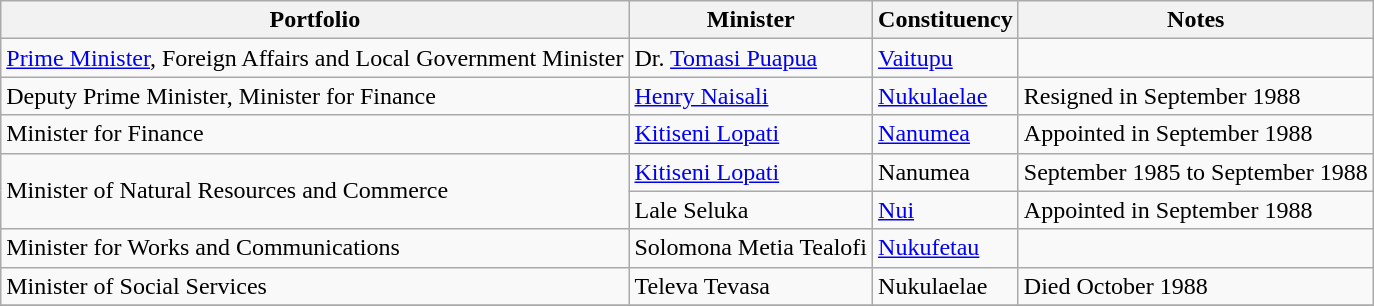<table class="wikitable">
<tr>
<th>Portfolio</th>
<th>Minister</th>
<th>Constituency</th>
<th>Notes</th>
</tr>
<tr>
<td><a href='#'>Prime Minister</a>, Foreign Affairs and Local Government Minister</td>
<td>Dr. <a href='#'>Tomasi Puapua</a></td>
<td><a href='#'>Vaitupu</a></td>
<td></td>
</tr>
<tr>
<td>Deputy Prime Minister, Minister for Finance</td>
<td><a href='#'>Henry Naisali</a></td>
<td><a href='#'>Nukulaelae</a></td>
<td>Resigned in September 1988</td>
</tr>
<tr>
<td>Minister for Finance</td>
<td><a href='#'>Kitiseni Lopati</a></td>
<td><a href='#'>Nanumea</a></td>
<td>Appointed in September 1988</td>
</tr>
<tr>
<td rowspan=2>Minister of Natural Resources and Commerce</td>
<td><a href='#'>Kitiseni Lopati</a></td>
<td>Nanumea</td>
<td>September 1985 to September 1988</td>
</tr>
<tr>
<td>Lale Seluka</td>
<td><a href='#'>Nui</a></td>
<td>Appointed in September 1988</td>
</tr>
<tr>
<td>Minister for Works and Communications</td>
<td>Solomona Metia Tealofi</td>
<td><a href='#'>Nukufetau</a></td>
<td></td>
</tr>
<tr>
<td>Minister of Social Services</td>
<td>Televa Tevasa</td>
<td>Nukulaelae</td>
<td>Died October 1988</td>
</tr>
<tr>
</tr>
</table>
